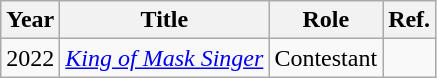<table class="wikitable">
<tr>
<th>Year</th>
<th>Title</th>
<th>Role</th>
<th>Ref.</th>
</tr>
<tr>
<td>2022</td>
<td><em><a href='#'>King of Mask Singer</a></em></td>
<td>Contestant</td>
<td></td>
</tr>
</table>
